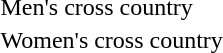<table>
<tr>
<td style="white-space: nowrap;">Men's cross country</td>
<td></td>
<td></td>
<td></td>
</tr>
<tr>
<td style="white-space: nowrap;">Women's cross country</td>
<td></td>
<td></td>
<td></td>
</tr>
</table>
